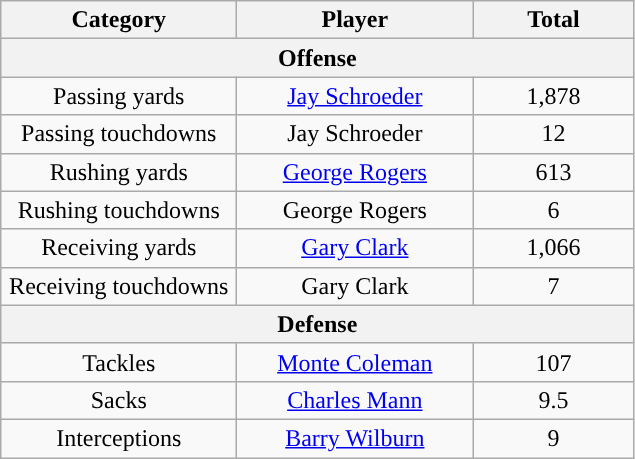<table class="wikitable" style="text-align:center">
<tr>
<th width="150">Category</th>
<th width="150">Player</th>
<th width="100">Total</th>
</tr>
<tr>
<th align="center" colspan="4">Offense</th>
</tr>
<tr>
<td>Passing yards</td>
<td><a href='#'>Jay Schroeder</a></td>
<td>1,878</td>
</tr>
<tr>
<td>Passing touchdowns</td>
<td>Jay Schroeder</td>
<td>12</td>
</tr>
<tr>
<td>Rushing yards</td>
<td><a href='#'>George Rogers</a></td>
<td>613</td>
</tr>
<tr>
<td>Rushing touchdowns</td>
<td>George Rogers</td>
<td>6</td>
</tr>
<tr>
<td>Receiving yards</td>
<td><a href='#'>Gary Clark</a></td>
<td>1,066</td>
</tr>
<tr>
<td>Receiving touchdowns</td>
<td>Gary Clark</td>
<td>7</td>
</tr>
<tr>
<th align="center" colspan="4">Defense</th>
</tr>
<tr>
<td>Tackles</td>
<td><a href='#'>Monte Coleman</a></td>
<td>107</td>
</tr>
<tr>
<td>Sacks</td>
<td><a href='#'>Charles Mann</a></td>
<td>9.5</td>
</tr>
<tr>
<td>Interceptions</td>
<td><a href='#'>Barry Wilburn</a></td>
<td>9</td>
</tr>
</table>
